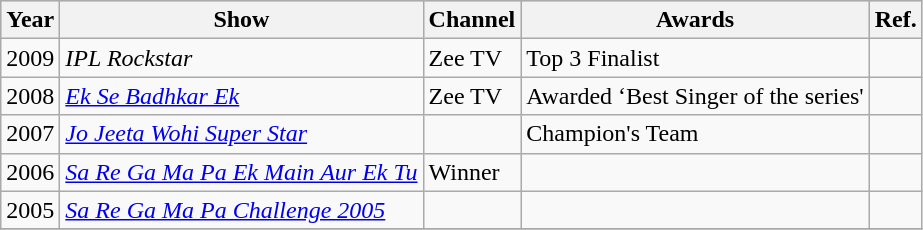<table class="wikitable sortable">
<tr style="background:#ccc; text-align:center;">
<th>Year</th>
<th>Show</th>
<th>Channel</th>
<th>Awards</th>
<th>Ref.</th>
</tr>
<tr>
<td>2009</td>
<td><em>IPL Rockstar</em></td>
<td>Zee TV</td>
<td>Top 3 Finalist</td>
<td></td>
</tr>
<tr>
<td>2008</td>
<td><em><a href='#'>Ek Se Badhkar Ek</a></em></td>
<td>Zee TV</td>
<td>Awarded ‘Best Singer of the series'</td>
<td></td>
</tr>
<tr>
<td>2007</td>
<td><em><a href='#'>Jo Jeeta Wohi Super Star</a></em></td>
<td></td>
<td>Champion's Team</td>
<td></td>
</tr>
<tr>
<td>2006</td>
<td><em><a href='#'>Sa Re Ga Ma Pa Ek Main Aur Ek Tu</a></em></td>
<td>Winner</td>
<td></td>
<td></td>
</tr>
<tr>
<td>2005</td>
<td><em><a href='#'>Sa Re Ga Ma Pa Challenge 2005</a></em></td>
<td></td>
<td></td>
<td></td>
</tr>
<tr>
</tr>
</table>
